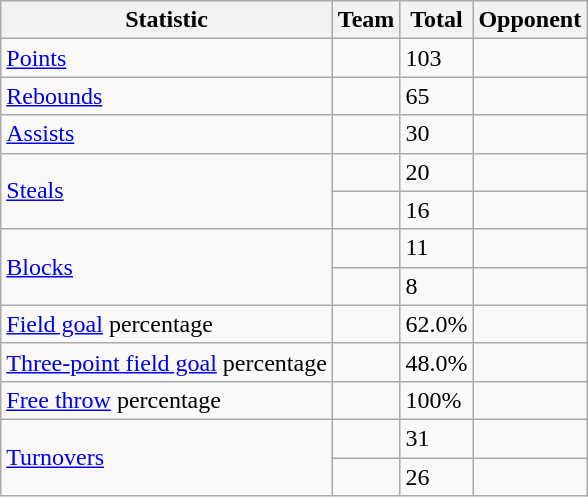<table class="wikitable">
<tr>
<th>Statistic</th>
<th>Team</th>
<th>Total</th>
<th>Opponent</th>
</tr>
<tr>
<td><a href='#'>Points</a></td>
<td></td>
<td>103</td>
<td></td>
</tr>
<tr>
<td><a href='#'>Rebounds</a></td>
<td></td>
<td>65</td>
<td></td>
</tr>
<tr>
<td><a href='#'>Assists</a></td>
<td></td>
<td>30</td>
<td></td>
</tr>
<tr>
<td rowspan="2"><a href='#'>Steals</a></td>
<td></td>
<td>20</td>
<td></td>
</tr>
<tr>
<td></td>
<td>16</td>
<td></td>
</tr>
<tr>
<td rowspan="2"><a href='#'>Blocks</a></td>
<td></td>
<td>11</td>
<td></td>
</tr>
<tr>
<td></td>
<td>8</td>
<td></td>
</tr>
<tr>
<td><a href='#'>Field goal</a> percentage</td>
<td></td>
<td>62.0%</td>
<td></td>
</tr>
<tr>
<td><a href='#'>Three-point field goal</a> percentage</td>
<td></td>
<td>48.0%</td>
<td></td>
</tr>
<tr>
<td><a href='#'>Free throw</a> percentage</td>
<td></td>
<td>100%</td>
<td></td>
</tr>
<tr>
<td rowspan="2"><a href='#'>Turnovers</a></td>
<td></td>
<td>31</td>
<td></td>
</tr>
<tr>
<td></td>
<td>26</td>
<td></td>
</tr>
</table>
